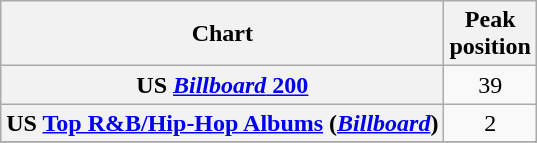<table class="wikitable plainrowheaders sortable" style="text-align:center;" border="1">
<tr>
<th scope="col">Chart</th>
<th scope="col">Peak<br>position</th>
</tr>
<tr>
<th scope="row">US <a href='#'><em>Billboard</em> 200</a></th>
<td>39</td>
</tr>
<tr>
<th scope="row">US <a href='#'>Top R&B/Hip-Hop Albums</a> (<em><a href='#'>Billboard</a></em>)</th>
<td>2</td>
</tr>
<tr>
</tr>
</table>
